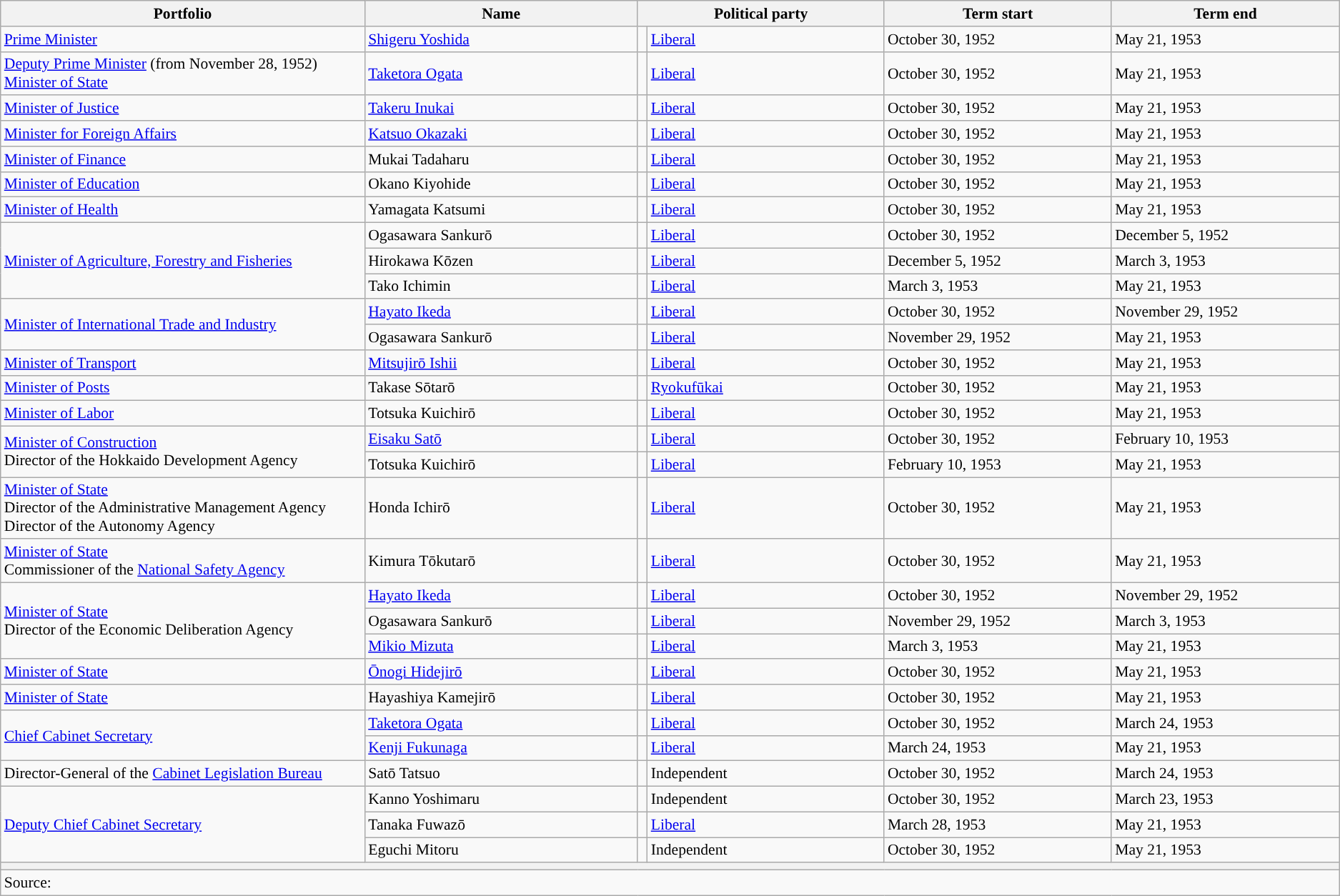<table class="wikitable" style="font-size: 90%;">
<tr>
<th scope="col" width="20%">Portfolio</th>
<th scope="col" width="15%">Name</th>
<th colspan="2" scope="col" width="13.5%">Political party</th>
<th scope="col" width="12.5%">Term start</th>
<th scope="col" width="12.5%">Term end</th>
</tr>
<tr>
<td style="text-align: left;"><a href='#'>Prime Minister</a></td>
<td><a href='#'>Shigeru Yoshida</a></td>
<td width="0.5%" style="background:"></td>
<td><a href='#'>Liberal</a></td>
<td>October 30, 1952</td>
<td>May 21, 1953</td>
</tr>
<tr>
<td><a href='#'>Deputy Prime Minister</a> (from November 28, 1952)<br><a href='#'>Minister of State</a></td>
<td><a href='#'>Taketora Ogata</a></td>
<td style="color:inherit;background:"></td>
<td><a href='#'>Liberal</a></td>
<td>October 30, 1952</td>
<td>May 21, 1953</td>
</tr>
<tr>
<td><a href='#'>Minister of Justice</a></td>
<td><a href='#'>Takeru Inukai</a></td>
<td style="color:inherit;background:"></td>
<td><a href='#'>Liberal</a></td>
<td>October 30, 1952</td>
<td>May 21, 1953</td>
</tr>
<tr>
<td><a href='#'>Minister for Foreign Affairs</a></td>
<td><a href='#'>Katsuo Okazaki</a></td>
<td style="color:inherit;background:"></td>
<td><a href='#'>Liberal</a></td>
<td>October 30, 1952</td>
<td>May 21, 1953</td>
</tr>
<tr>
<td><a href='#'>Minister of Finance</a></td>
<td>Mukai Tadaharu</td>
<td style="color:inherit;background:"></td>
<td><a href='#'>Liberal</a></td>
<td>October 30, 1952</td>
<td>May 21, 1953</td>
</tr>
<tr>
<td><a href='#'>Minister of Education</a></td>
<td>Okano Kiyohide</td>
<td style="color:inherit;background:"></td>
<td><a href='#'>Liberal</a></td>
<td>October 30, 1952</td>
<td>May 21, 1953</td>
</tr>
<tr>
<td><a href='#'>Minister of Health</a></td>
<td>Yamagata Katsumi</td>
<td style="color:inherit;background:"></td>
<td><a href='#'>Liberal</a></td>
<td>October 30, 1952</td>
<td>May 21, 1953</td>
</tr>
<tr>
<td rowspan="3"><a href='#'>Minister of Agriculture, Forestry and Fisheries</a></td>
<td>Ogasawara Sankurō</td>
<td style="color:inherit;background:"></td>
<td><a href='#'>Liberal</a></td>
<td>October 30, 1952</td>
<td>December 5, 1952</td>
</tr>
<tr>
<td>Hirokawa Kōzen</td>
<td style="color:inherit;background:"></td>
<td><a href='#'>Liberal</a></td>
<td>December 5, 1952</td>
<td>March 3, 1953</td>
</tr>
<tr>
<td>Tako Ichimin</td>
<td style="color:inherit;background:"></td>
<td><a href='#'>Liberal</a></td>
<td>March 3, 1953</td>
<td>May 21, 1953</td>
</tr>
<tr>
<td rowspan="2"><a href='#'>Minister of International Trade and Industry</a></td>
<td><a href='#'>Hayato Ikeda</a></td>
<td style="color:inherit;background:"></td>
<td><a href='#'>Liberal</a></td>
<td>October 30, 1952</td>
<td>November 29, 1952</td>
</tr>
<tr>
<td>Ogasawara Sankurō</td>
<td style="color:inherit;background:"></td>
<td><a href='#'>Liberal</a></td>
<td>November 29, 1952</td>
<td>May 21, 1953</td>
</tr>
<tr>
<td><a href='#'>Minister of Transport</a></td>
<td><a href='#'>Mitsujirō Ishii</a></td>
<td style="color:inherit;background:"></td>
<td><a href='#'>Liberal</a></td>
<td>October 30, 1952</td>
<td>May 21, 1953</td>
</tr>
<tr>
<td><a href='#'>Minister of Posts</a></td>
<td>Takase Sōtarō</td>
<td></td>
<td><a href='#'>Ryokufūkai</a></td>
<td>October 30, 1952</td>
<td>May 21, 1953</td>
</tr>
<tr>
<td><a href='#'>Minister of Labor</a></td>
<td>Totsuka Kuichirō</td>
<td style="color:inherit;background:"></td>
<td><a href='#'>Liberal</a></td>
<td>October 30, 1952</td>
<td>May 21, 1953</td>
</tr>
<tr>
<td rowspan="2"><a href='#'>Minister of Construction</a><br>Director of the Hokkaido Development Agency</td>
<td><a href='#'>Eisaku Satō</a></td>
<td style="color:inherit;background:"></td>
<td><a href='#'>Liberal</a></td>
<td>October 30, 1952</td>
<td>February 10, 1953</td>
</tr>
<tr>
<td>Totsuka Kuichirō</td>
<td style="color:inherit;background:"></td>
<td><a href='#'>Liberal</a></td>
<td>February 10, 1953</td>
<td>May 21, 1953</td>
</tr>
<tr>
<td><a href='#'>Minister of State</a><br>Director of the Administrative Management Agency<br>Director of the Autonomy Agency</td>
<td>Honda Ichirō</td>
<td style="color:inherit;background:"></td>
<td><a href='#'>Liberal</a></td>
<td>October 30, 1952</td>
<td>May 21, 1953</td>
</tr>
<tr>
<td><a href='#'>Minister of State</a><br>Commissioner of the <a href='#'>National Safety Agency</a></td>
<td>Kimura Tōkutarō</td>
<td style="color:inherit;background:"></td>
<td><a href='#'>Liberal</a></td>
<td>October 30, 1952</td>
<td>May 21, 1953</td>
</tr>
<tr>
<td rowspan="3"><a href='#'>Minister of State</a><br>Director of the Economic Deliberation Agency</td>
<td><a href='#'>Hayato Ikeda</a></td>
<td style="color:inherit;background:"></td>
<td><a href='#'>Liberal</a></td>
<td>October 30, 1952</td>
<td>November 29, 1952</td>
</tr>
<tr>
<td>Ogasawara Sankurō</td>
<td style="color:inherit;background:"></td>
<td><a href='#'>Liberal</a></td>
<td>November 29, 1952</td>
<td>March 3, 1953</td>
</tr>
<tr>
<td><a href='#'>Mikio Mizuta</a></td>
<td style="color:inherit;background:"></td>
<td><a href='#'>Liberal</a></td>
<td>March 3, 1953</td>
<td>May 21, 1953</td>
</tr>
<tr>
<td><a href='#'>Minister of State</a></td>
<td><a href='#'>Ōnogi Hidejirō</a></td>
<td style="color:inherit;background:"></td>
<td><a href='#'>Liberal</a></td>
<td>October 30, 1952</td>
<td>May 21, 1953</td>
</tr>
<tr>
<td><a href='#'>Minister of State</a></td>
<td>Hayashiya Kamejirō</td>
<td style="color:inherit;background:"></td>
<td><a href='#'>Liberal</a></td>
<td>October 30, 1952</td>
<td>May 21, 1953</td>
</tr>
<tr>
<td rowspan="2"><a href='#'>Chief Cabinet Secretary</a></td>
<td><a href='#'>Taketora Ogata</a></td>
<td style="color:inherit;background:"></td>
<td><a href='#'>Liberal</a></td>
<td>October 30, 1952</td>
<td>March 24, 1953</td>
</tr>
<tr>
<td><a href='#'>Kenji Fukunaga</a></td>
<td style="color:inherit;background:"></td>
<td><a href='#'>Liberal</a></td>
<td>March 24, 1953</td>
<td>May 21, 1953</td>
</tr>
<tr>
<td>Director-General of the <a href='#'>Cabinet Legislation Bureau</a></td>
<td>Satō Tatsuo</td>
<td style="color:inherit;background:"></td>
<td>Independent</td>
<td>October 30, 1952</td>
<td>March 24, 1953</td>
</tr>
<tr>
<td rowspan="3"><a href='#'>Deputy Chief Cabinet Secretary</a></td>
<td>Kanno Yoshimaru</td>
<td style="color:inherit;background:"></td>
<td>Independent</td>
<td>October 30, 1952</td>
<td>March 23, 1953</td>
</tr>
<tr>
<td>Tanaka Fuwazō</td>
<td style="color:inherit;background:"></td>
<td><a href='#'>Liberal</a></td>
<td>March 28, 1953</td>
<td>May 21, 1953</td>
</tr>
<tr>
<td>Eguchi Mitoru</td>
<td style="color:inherit;background:"></td>
<td>Independent</td>
<td>October 30, 1952</td>
<td>May 21, 1953</td>
</tr>
<tr>
<th colspan="6"></th>
</tr>
<tr>
<td colspan="6">Source:</td>
</tr>
</table>
